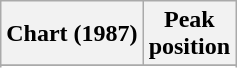<table class="wikitable plainrowheaders sortable" style="text-align:center;">
<tr>
<th scope="col">Chart (1987)</th>
<th scope="col">Peak<br>position</th>
</tr>
<tr>
</tr>
<tr>
</tr>
<tr>
</tr>
<tr>
</tr>
<tr>
</tr>
</table>
